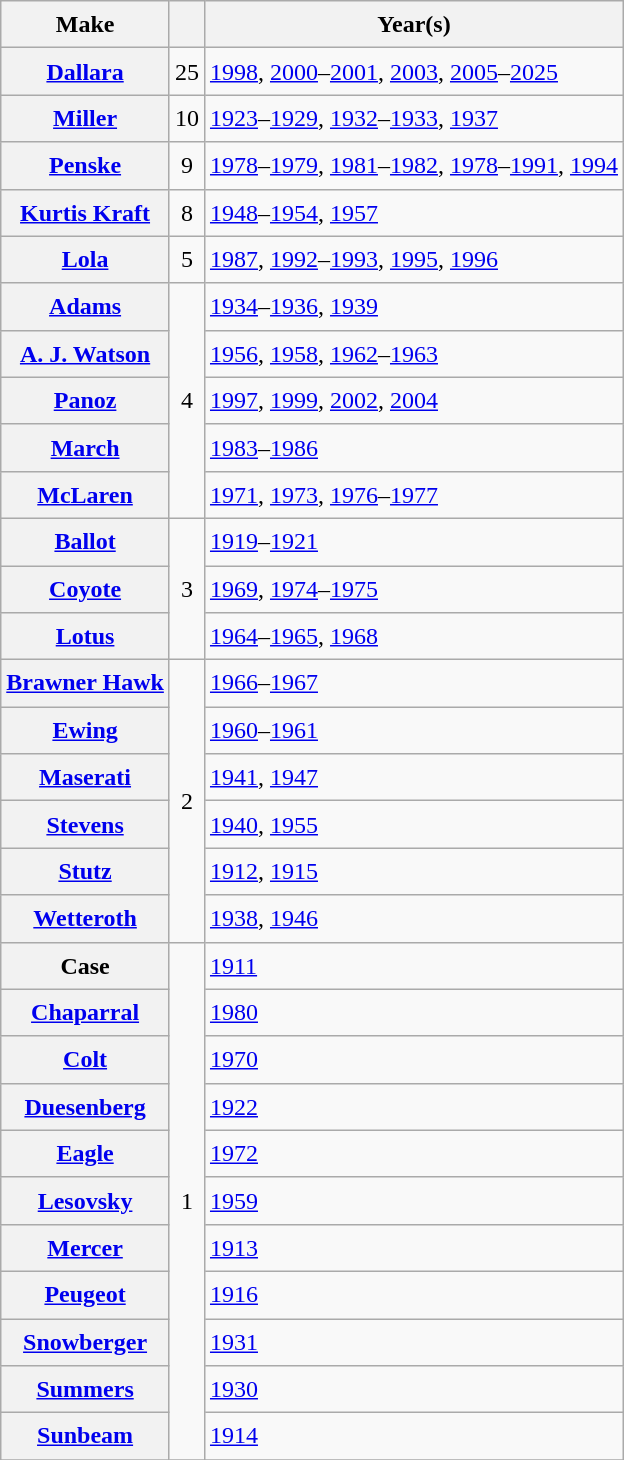<table class="wikitable sortable plainrowheaders" style="font-size:1.00em; line-height:1.5em;">
<tr>
<th scope="col">Make</th>
<th scope="col"></th>
<th scope="col">Year(s)</th>
</tr>
<tr>
<th scope="row"><a href='#'>Dallara</a></th>
<td align="center">25</td>
<td><a href='#'>1998</a>, <a href='#'>2000</a>–<a href='#'>2001</a>, <a href='#'>2003</a>, <a href='#'>2005</a>–<a href='#'>2025</a></td>
</tr>
<tr>
<th scope="row"><a href='#'>Miller</a></th>
<td align="center">10</td>
<td><a href='#'>1923</a>–<a href='#'>1929</a>, <a href='#'>1932</a>–<a href='#'>1933</a>, <a href='#'>1937</a></td>
</tr>
<tr>
<th scope="row"><a href='#'>Penske</a></th>
<td align="center">9</td>
<td><a href='#'>1978</a>–<a href='#'>1979</a>, <a href='#'>1981</a>–<a href='#'>1982</a>, <a href='#'>1978</a>–<a href='#'>1991</a>, <a href='#'>1994</a></td>
</tr>
<tr>
<th scope="row"><a href='#'>Kurtis Kraft</a></th>
<td align="center">8</td>
<td><a href='#'>1948</a>–<a href='#'>1954</a>, <a href='#'>1957</a></td>
</tr>
<tr>
<th scope="row"><a href='#'>Lola</a></th>
<td align="center">5</td>
<td><a href='#'>1987</a>, <a href='#'>1992</a>–<a href='#'>1993</a>, <a href='#'>1995</a>, <a href='#'>1996</a></td>
</tr>
<tr>
<th scope="row"><a href='#'>Adams</a></th>
<td rowspan="5" align="center">4</td>
<td><a href='#'>1934</a>–<a href='#'>1936</a>, <a href='#'>1939</a></td>
</tr>
<tr>
<th scope="row"><a href='#'>A. J. Watson</a></th>
<td><a href='#'>1956</a>, <a href='#'>1958</a>, <a href='#'>1962</a>–<a href='#'>1963</a></td>
</tr>
<tr>
<th scope="row"><a href='#'>Panoz</a></th>
<td><a href='#'>1997</a>, <a href='#'>1999</a>, <a href='#'>2002</a>, <a href='#'>2004</a></td>
</tr>
<tr>
<th scope="row"><a href='#'>March</a></th>
<td><a href='#'>1983</a>–<a href='#'>1986</a></td>
</tr>
<tr>
<th scope="row"><a href='#'>McLaren</a></th>
<td><a href='#'>1971</a>, <a href='#'>1973</a>, <a href='#'>1976</a>–<a href='#'>1977</a></td>
</tr>
<tr>
<th scope="row"><a href='#'>Ballot</a></th>
<td rowspan="3" align="center">3</td>
<td><a href='#'>1919</a>–<a href='#'>1921</a></td>
</tr>
<tr>
<th scope="row"><a href='#'>Coyote</a></th>
<td><a href='#'>1969</a>, <a href='#'>1974</a>–<a href='#'>1975</a></td>
</tr>
<tr>
<th scope="row"><a href='#'>Lotus</a></th>
<td><a href='#'>1964</a>–<a href='#'>1965</a>, <a href='#'>1968</a></td>
</tr>
<tr>
<th scope="row"><a href='#'>Brawner Hawk</a></th>
<td rowspan="6" align="center">2</td>
<td><a href='#'>1966</a>–<a href='#'>1967</a></td>
</tr>
<tr>
<th scope="row"><a href='#'>Ewing</a></th>
<td><a href='#'>1960</a>–<a href='#'>1961</a></td>
</tr>
<tr>
<th scope="row"><a href='#'>Maserati</a></th>
<td><a href='#'>1941</a>, <a href='#'>1947</a></td>
</tr>
<tr>
<th scope="row"><a href='#'>Stevens</a></th>
<td><a href='#'>1940</a>, <a href='#'>1955</a></td>
</tr>
<tr>
<th scope="row"><a href='#'>Stutz</a></th>
<td><a href='#'>1912</a>, <a href='#'>1915</a></td>
</tr>
<tr>
<th scope="row"><a href='#'>Wetteroth</a></th>
<td><a href='#'>1938</a>, <a href='#'>1946</a></td>
</tr>
<tr>
<th scope="row">Case</th>
<td rowspan="11" align="center">1</td>
<td><a href='#'>1911</a></td>
</tr>
<tr>
<th scope="row"><a href='#'>Chaparral</a></th>
<td><a href='#'>1980</a></td>
</tr>
<tr>
<th scope="row"><a href='#'>Colt</a></th>
<td><a href='#'>1970</a></td>
</tr>
<tr>
<th scope="row"><a href='#'>Duesenberg</a></th>
<td><a href='#'>1922</a></td>
</tr>
<tr>
<th scope="row"><a href='#'>Eagle</a></th>
<td><a href='#'>1972</a></td>
</tr>
<tr>
<th scope="row"><a href='#'>Lesovsky</a></th>
<td><a href='#'>1959</a></td>
</tr>
<tr>
<th scope="row"><a href='#'>Mercer</a></th>
<td><a href='#'>1913</a></td>
</tr>
<tr>
<th scope="row"><a href='#'>Peugeot</a></th>
<td><a href='#'>1916</a></td>
</tr>
<tr>
<th scope="row"><a href='#'>Snowberger</a></th>
<td><a href='#'>1931</a></td>
</tr>
<tr>
<th scope="row"><a href='#'>Summers</a></th>
<td><a href='#'>1930</a></td>
</tr>
<tr>
<th scope="row"><a href='#'>Sunbeam</a></th>
<td><a href='#'>1914</a></td>
</tr>
<tr>
</tr>
</table>
